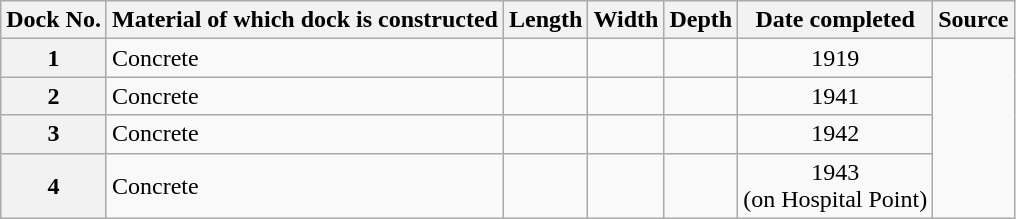<table class="wikitable">
<tr>
<th style="text-align: center;">Dock No.</th>
<th>Material of which dock is constructed</th>
<th>Length</th>
<th>Width</th>
<th>Depth</th>
<th>Date completed</th>
<th>Source</th>
</tr>
<tr>
<th style="text-align: center;">1</th>
<td>Concrete</td>
<td></td>
<td></td>
<td></td>
<td style="text-align: center;">1919</td>
<td rowspan=4></td>
</tr>
<tr>
<th style="text-align: center;">2</th>
<td>Concrete</td>
<td></td>
<td></td>
<td></td>
<td style="text-align: center;">1941</td>
</tr>
<tr>
<th style="text-align: center;">3</th>
<td>Concrete</td>
<td></td>
<td></td>
<td></td>
<td style="text-align: center;">1942</td>
</tr>
<tr>
<th style="text-align: center;">4</th>
<td>Concrete</td>
<td></td>
<td></td>
<td></td>
<td style="text-align: center;">1943 <br>(on Hospital Point)</td>
</tr>
</table>
